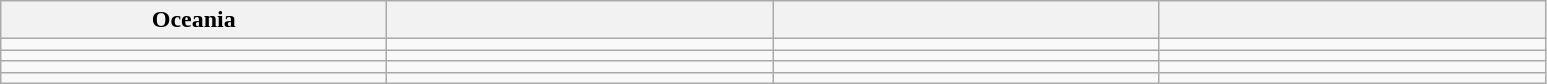<table class="wikitable">
<tr>
<th width=250>Oceania </th>
<th width=250></th>
<th width=250></th>
<th width=250></th>
</tr>
<tr>
<td></td>
<td></td>
<td></td>
<td></td>
</tr>
<tr>
<td></td>
<td></td>
<td></td>
<td></td>
</tr>
<tr>
<td></td>
<td></td>
<td></td>
<td></td>
</tr>
<tr>
<td></td>
<td></td>
<td></td>
<td></td>
</tr>
</table>
